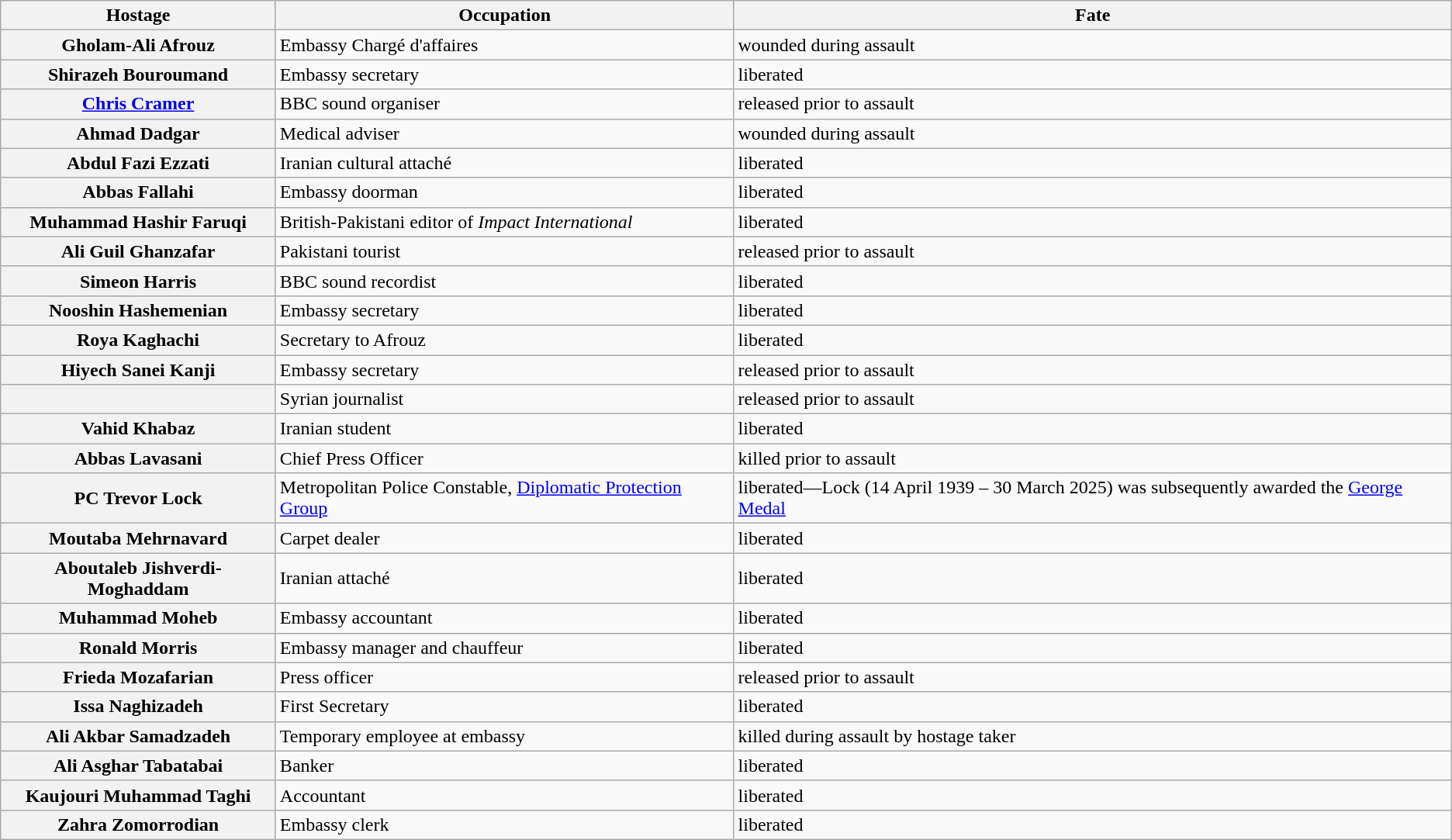<table class="wikitable sortable plainrowheaders">
<tr>
<th scope="col">Hostage</th>
<th scope="col">Occupation</th>
<th scope="col">Fate</th>
</tr>
<tr>
<th scope="row"> Gholam-Ali Afrouz</th>
<td>Embassy Chargé d'affaires</td>
<td>wounded during assault</td>
</tr>
<tr>
<th scope="row"> Shirazeh Bouroumand</th>
<td>Embassy secretary</td>
<td>liberated</td>
</tr>
<tr>
<th scope="row"> <a href='#'>Chris Cramer</a></th>
<td>BBC sound organiser</td>
<td>released prior to assault</td>
</tr>
<tr>
<th scope="row"> Ahmad Dadgar</th>
<td>Medical adviser</td>
<td>wounded during assault</td>
</tr>
<tr>
<th scope="row"> Abdul Fazi Ezzati</th>
<td>Iranian cultural attaché</td>
<td>liberated</td>
</tr>
<tr>
<th scope="row"> Abbas Fallahi</th>
<td>Embassy doorman</td>
<td>liberated</td>
</tr>
<tr>
<th scope="row"> Muhammad Hashir Faruqi</th>
<td>British-Pakistani editor of <em>Impact International</em></td>
<td>liberated</td>
</tr>
<tr>
<th scope="row"> Ali Guil Ghanzafar</th>
<td>Pakistani tourist</td>
<td>released prior to assault</td>
</tr>
<tr>
<th scope="row"> Simeon Harris</th>
<td>BBC sound recordist</td>
<td>liberated</td>
</tr>
<tr>
<th scope="row"> Nooshin Hashemenian</th>
<td>Embassy secretary</td>
<td>liberated</td>
</tr>
<tr>
<th scope="row"> Roya Kaghachi</th>
<td>Secretary to Afrouz</td>
<td>liberated</td>
</tr>
<tr>
<th scope="row"> Hiyech Sanei Kanji</th>
<td>Embassy secretary</td>
<td>released prior to assault</td>
</tr>
<tr>
<th scope="row"></th>
<td>Syrian journalist</td>
<td>released prior to assault</td>
</tr>
<tr>
<th scope="row"> Vahid Khabaz</th>
<td>Iranian student</td>
<td>liberated</td>
</tr>
<tr>
<th scope="row"> Abbas Lavasani</th>
<td>Chief Press Officer</td>
<td>killed prior to assault</td>
</tr>
<tr>
<th scope="row"> PC Trevor Lock</th>
<td>Metropolitan Police Constable, <a href='#'>Diplomatic Protection Group</a></td>
<td>liberated—Lock (14 April 1939 – 30 March 2025) was subsequently awarded the <a href='#'>George Medal</a></td>
</tr>
<tr>
<th scope="row"> Moutaba Mehrnavard</th>
<td>Carpet dealer</td>
<td>liberated</td>
</tr>
<tr>
<th scope="row"> Aboutaleb Jishverdi-Moghaddam</th>
<td>Iranian attaché</td>
<td>liberated</td>
</tr>
<tr>
<th scope="row"> Muhammad Moheb</th>
<td>Embassy accountant</td>
<td>liberated</td>
</tr>
<tr>
<th scope="row"> Ronald Morris</th>
<td>Embassy manager and chauffeur</td>
<td>liberated</td>
</tr>
<tr>
<th scope="row"> Frieda Mozafarian</th>
<td>Press officer</td>
<td>released prior to assault</td>
</tr>
<tr>
<th scope="row"> Issa Naghizadeh</th>
<td>First Secretary</td>
<td>liberated</td>
</tr>
<tr>
<th scope="row"> Ali Akbar Samadzadeh</th>
<td>Temporary employee at embassy</td>
<td>killed during assault by hostage taker</td>
</tr>
<tr>
<th scope="row"> Ali Asghar Tabatabai</th>
<td>Banker</td>
<td>liberated</td>
</tr>
<tr>
<th scope="row"> Kaujouri Muhammad Taghi</th>
<td>Accountant</td>
<td>liberated</td>
</tr>
<tr>
<th scope="row"> Zahra Zomorrodian</th>
<td>Embassy clerk</td>
<td>liberated</td>
</tr>
</table>
